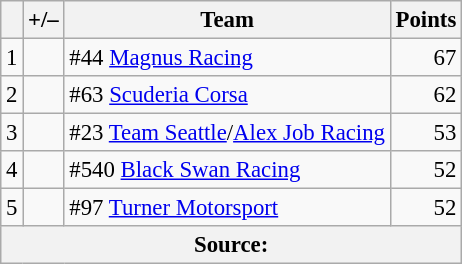<table class="wikitable" style="font-size: 95%;">
<tr>
<th scope="col"></th>
<th scope="col">+/–</th>
<th scope="col">Team</th>
<th scope="col">Points</th>
</tr>
<tr>
<td align=center>1</td>
<td align="left"></td>
<td> #44 <a href='#'>Magnus Racing</a></td>
<td align=right>67</td>
</tr>
<tr>
<td align=center>2</td>
<td align="left"></td>
<td> #63 <a href='#'>Scuderia Corsa</a></td>
<td align=right>62</td>
</tr>
<tr>
<td align=center>3</td>
<td align="left"></td>
<td> #23 <a href='#'>Team Seattle</a>/<a href='#'>Alex Job Racing</a></td>
<td align=right>53</td>
</tr>
<tr>
<td align=center>4</td>
<td align="left"></td>
<td> #540 <a href='#'>Black Swan Racing</a></td>
<td align=right>52</td>
</tr>
<tr>
<td align=center>5</td>
<td align="left"></td>
<td> #97 <a href='#'>Turner Motorsport</a></td>
<td align=right>52</td>
</tr>
<tr>
<th colspan=5>Source:</th>
</tr>
</table>
